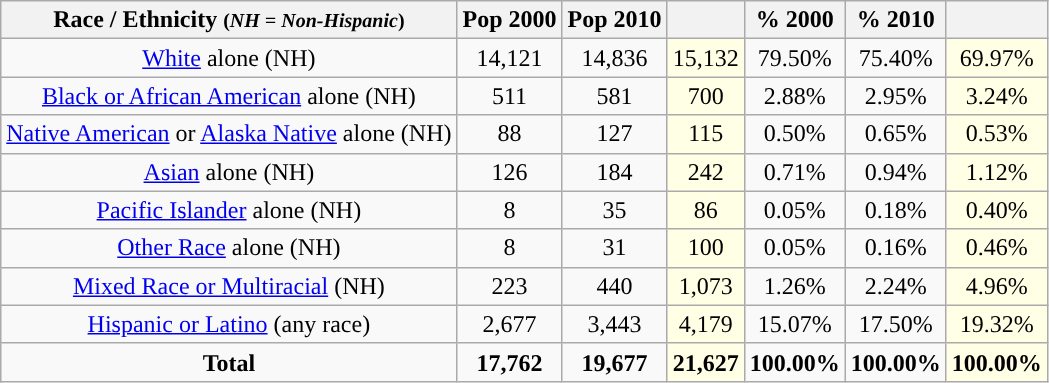<table class="wikitable" style="text-align:center;">
<tr>
<th>Race / Ethnicity <small>(<em>NH = Non-Hispanic</em>)</small></th>
<th>Pop 2000</th>
<th>Pop 2010</th>
<th></th>
<th>% 2000</th>
<th>% 2010</th>
<th></th>
</tr>
<tr>
<td><a href='#'>White</a> alone (NH)</td>
<td>14,121</td>
<td>14,836</td>
<td style='background: #ffffe6;'>15,132</td>
<td>79.50%</td>
<td>75.40%</td>
<td style='background: #ffffe6;'>69.97%</td>
</tr>
<tr>
<td><a href='#'>Black or African American</a> alone (NH)</td>
<td>511</td>
<td>581</td>
<td style='background: #ffffe6;'>700</td>
<td>2.88%</td>
<td>2.95%</td>
<td style='background: #ffffe6;'>3.24%</td>
</tr>
<tr>
<td><a href='#'>Native American</a> or <a href='#'>Alaska Native</a> alone (NH)</td>
<td>88</td>
<td>127</td>
<td style='background: #ffffe6;'>115</td>
<td>0.50%</td>
<td>0.65%</td>
<td style='background: #ffffe6;'>0.53%</td>
</tr>
<tr>
<td><a href='#'>Asian</a> alone (NH)</td>
<td>126</td>
<td>184</td>
<td style='background: #ffffe6;'>242</td>
<td>0.71%</td>
<td>0.94%</td>
<td style='background: #ffffe6;'>1.12%</td>
</tr>
<tr>
<td><a href='#'>Pacific Islander</a> alone (NH)</td>
<td>8</td>
<td>35</td>
<td style='background: #ffffe6;'>86</td>
<td>0.05%</td>
<td>0.18%</td>
<td style='background: #ffffe6;'>0.40%</td>
</tr>
<tr>
<td><a href='#'>Other Race</a> alone (NH)</td>
<td>8</td>
<td>31</td>
<td style='background: #ffffe6;'>100</td>
<td>0.05%</td>
<td>0.16%</td>
<td style='background: #ffffe6;'>0.46%</td>
</tr>
<tr>
<td><a href='#'>Mixed Race or Multiracial</a> (NH)</td>
<td>223</td>
<td>440</td>
<td style='background: #ffffe6;'>1,073</td>
<td>1.26%</td>
<td>2.24%</td>
<td style='background: #ffffe6;'>4.96%</td>
</tr>
<tr>
<td><a href='#'>Hispanic or Latino</a> (any race)</td>
<td>2,677</td>
<td>3,443</td>
<td style='background: #ffffe6;'>4,179</td>
<td>15.07%</td>
<td>17.50%</td>
<td style='background: #ffffe6;'>19.32%</td>
</tr>
<tr>
<td><strong>Total</strong></td>
<td><strong>17,762</strong></td>
<td><strong>19,677</strong></td>
<td style='background: #ffffe6;'><strong>21,627</strong></td>
<td><strong>100.00%</strong></td>
<td><strong>100.00%</strong></td>
<td style='background: #ffffe6;'><strong>100.00%</strong></td>
</tr>
</table>
